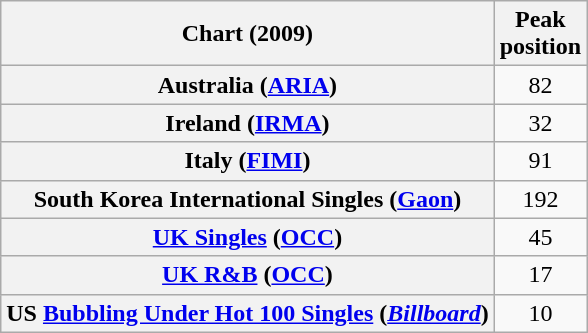<table class="wikitable sortable plainrowheaders">
<tr>
<th scope="col">Chart (2009)</th>
<th scope="col">Peak<br>position</th>
</tr>
<tr>
<th scope="row">Australia (<a href='#'>ARIA</a>)</th>
<td style="text-align:center;">82</td>
</tr>
<tr>
<th scope="row">Ireland (<a href='#'>IRMA</a>)</th>
<td style="text-align:center;">32</td>
</tr>
<tr>
<th scope="row">Italy (<a href='#'>FIMI</a>)</th>
<td style="text-align:center;">91</td>
</tr>
<tr>
<th scope="row">South Korea International Singles (<a href='#'>Gaon</a>)</th>
<td style="text-align:center;">192</td>
</tr>
<tr>
<th scope="row"><a href='#'>UK Singles</a> (<a href='#'>OCC</a>)</th>
<td style="text-align:center;">45</td>
</tr>
<tr>
<th scope="row"><a href='#'>UK R&B</a> (<a href='#'>OCC</a>)</th>
<td style="text-align:center;">17</td>
</tr>
<tr>
<th scope="row">US <a href='#'>Bubbling Under Hot 100 Singles</a> (<em><a href='#'>Billboard</a></em>)</th>
<td style="text-align:center;">10</td>
</tr>
</table>
